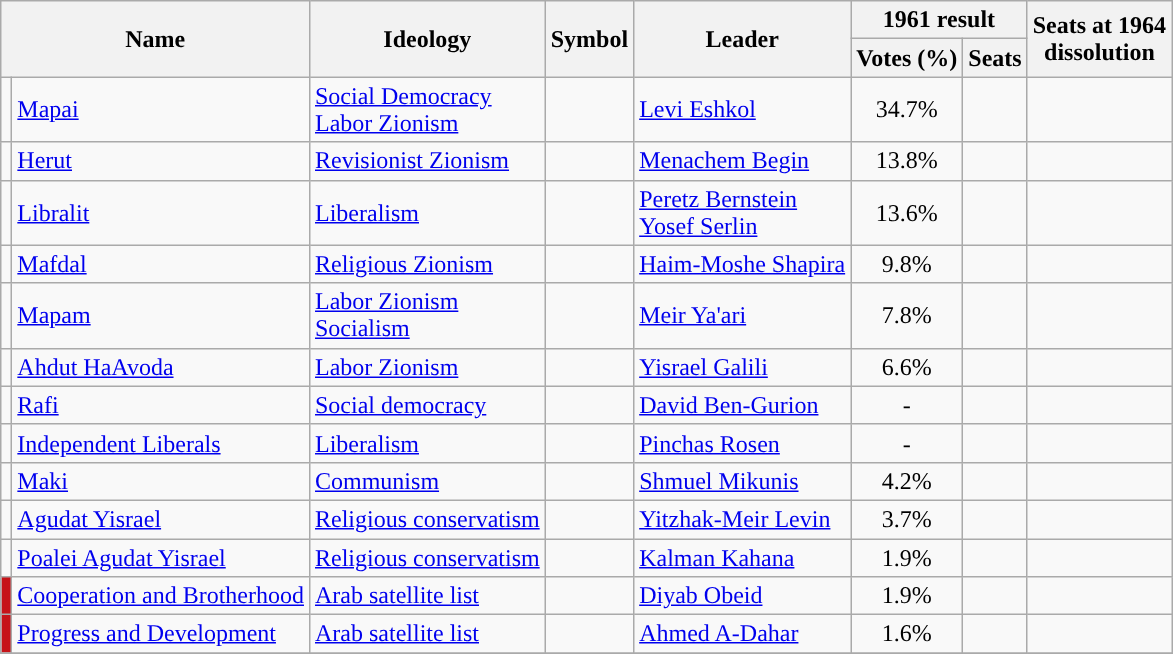<table class="wikitable">
<tr>
<th rowspan="2" colspan=2>Name</th>
<th rowspan="2">Ideology</th>
<th rowspan="2">Symbol</th>
<th rowspan="2">Leader</th>
<th colspan="2">1961 result</th>
<th rowspan="2">Seats at 1964<br>dissolution</th>
</tr>
<tr>
<th>Votes (%)</th>
<th>Seats</th>
</tr>
<tr>
<td style="background:"></td>
<td><a href='#'>Mapai</a></td>
<td><a href='#'>Social Democracy</a><br><a href='#'>Labor Zionism</a></td>
<td></td>
<td><a href='#'>Levi Eshkol</a></td>
<td style="text-align:center;">34.7%</td>
<td></td>
<td></td>
</tr>
<tr>
<td style="background:"></td>
<td><a href='#'>Herut</a></td>
<td><a href='#'>Revisionist Zionism</a></td>
<td></td>
<td><a href='#'>Menachem Begin</a></td>
<td style="text-align:center;" rowspan=1>13.8%</td>
<td></td>
<td></td>
</tr>
<tr>
<td style="background:"></td>
<td><a href='#'>Libralit</a></td>
<td><a href='#'>Liberalism</a></td>
<td></td>
<td><a href='#'>Peretz Bernstein</a><br><a href='#'>Yosef Serlin</a></td>
<td style="text-align:center;" rowspan=1>13.6%</td>
<td></td>
<td></td>
</tr>
<tr>
<td style="background:"></td>
<td><a href='#'>Mafdal</a></td>
<td><a href='#'>Religious Zionism</a></td>
<td></td>
<td><a href='#'>Haim-Moshe Shapira</a></td>
<td style="text-align:center;">9.8%</td>
<td></td>
<td></td>
</tr>
<tr>
<td style="background:"></td>
<td><a href='#'>Mapam</a></td>
<td><a href='#'>Labor Zionism</a><br><a href='#'>Socialism</a></td>
<td></td>
<td><a href='#'>Meir Ya'ari</a></td>
<td style="text-align:center;">7.8%</td>
<td></td>
<td></td>
</tr>
<tr>
<td style="background:"></td>
<td><a href='#'>Ahdut HaAvoda</a></td>
<td><a href='#'>Labor Zionism</a></td>
<td></td>
<td><a href='#'>Yisrael Galili</a></td>
<td style="text-align:center;">6.6%</td>
<td></td>
<td></td>
</tr>
<tr>
<td style="background:"></td>
<td><a href='#'>Rafi</a></td>
<td><a href='#'>Social democracy</a></td>
<td></td>
<td><a href='#'>David Ben-Gurion</a></td>
<td style="text-align:center;">-</td>
<td></td>
<td></td>
</tr>
<tr>
<td style="background:"></td>
<td><a href='#'>Independent Liberals</a></td>
<td><a href='#'>Liberalism</a></td>
<td></td>
<td><a href='#'>Pinchas Rosen</a></td>
<td style="text-align:center;">-</td>
<td></td>
<td></td>
</tr>
<tr>
<td style="background:"></td>
<td><a href='#'>Maki</a></td>
<td><a href='#'>Communism</a></td>
<td></td>
<td><a href='#'>Shmuel Mikunis</a></td>
<td style="text-align:center;">4.2%</td>
<td></td>
<td></td>
</tr>
<tr>
<td style="background:"></td>
<td><a href='#'>Agudat Yisrael</a></td>
<td><a href='#'>Religious conservatism</a></td>
<td></td>
<td><a href='#'>Yitzhak-Meir Levin</a></td>
<td style="text-align:center;">3.7%</td>
<td></td>
<td></td>
</tr>
<tr>
<td style="background:"></td>
<td><a href='#'>Poalei Agudat Yisrael</a></td>
<td><a href='#'>Religious conservatism</a></td>
<td></td>
<td><a href='#'>Kalman Kahana</a></td>
<td style="text-align:center;">1.9%</td>
<td></td>
<td></td>
</tr>
<tr>
<td style="background:#C61318;"></td>
<td><a href='#'>Cooperation and Brotherhood</a></td>
<td><a href='#'>Arab satellite list</a></td>
<td></td>
<td><a href='#'>Diyab Obeid</a></td>
<td style="text-align:center;">1.9%</td>
<td></td>
<td></td>
</tr>
<tr>
<td style="background:#C61318;"></td>
<td><a href='#'>Progress and Development</a></td>
<td><a href='#'>Arab satellite list</a></td>
<td></td>
<td><a href='#'>Ahmed A-Dahar</a></td>
<td style="text-align:center;">1.6%</td>
<td></td>
<td></td>
</tr>
<tr>
</tr>
</table>
